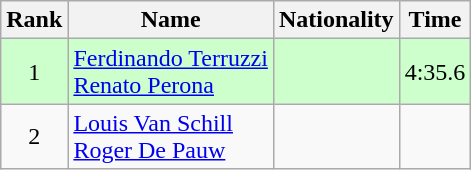<table class="wikitable sortable" style="text-align:center">
<tr>
<th>Rank</th>
<th>Name</th>
<th>Nationality</th>
<th>Time</th>
</tr>
<tr bgcolor=ccffcc>
<td>1</td>
<td align=left><a href='#'>Ferdinando Terruzzi</a><br><a href='#'>Renato Perona</a></td>
<td align=left></td>
<td>4:35.6</td>
</tr>
<tr>
<td>2</td>
<td align=left><a href='#'>Louis Van Schill</a><br><a href='#'>Roger De Pauw</a></td>
<td align=left></td>
<td></td>
</tr>
</table>
